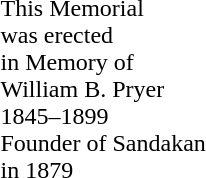<table>
<tr>
<td style="width: 5em"></td>
<td style="width:10em"><br><div>
This Memorial<br>
was erected <br>
in Memory of<br>
William B. Pryer<br>
1845–1899<br>
Founder of Sandakan<br>
in 1879
</div></td>
</tr>
</table>
